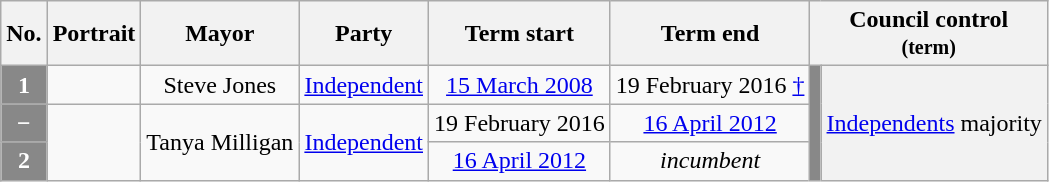<table class="wikitable">
<tr>
<th>No.</th>
<th>Portrait</th>
<th>Mayor</th>
<th>Party</th>
<th>Term start</th>
<th>Term end</th>
<th colspan="3">Council control <br> <small> (term) </small></th>
</tr>
<tr>
<th style="background:#888888; color:white">1</th>
<td align="center"></td>
<td align="center">Steve Jones</td>
<td align="center"><a href='#'>Independent</a></td>
<td align="center"><a href='#'>15 March 2008</a></td>
<td align="center">19 February 2016 <a href='#'>†</a></td>
<td rowspan="3" style="background-color:#888888; border-bottom:solid 0 gray"></td>
<th rowspan="3" style="font-weight:normal"><a href='#'>Independents</a> majority <br> <small></small></th>
</tr>
<tr>
<th style="background:#888888; color:white">−</th>
<td rowspan="2"; align="center"></td>
<td rowspan="2"; align="center">Tanya Milligan</td>
<td rowspan="2"; align="center"><a href='#'>Independent</a></td>
<td align="center">19 February 2016</td>
<td align="center"><a href='#'>16 April 2012</a></td>
</tr>
<tr>
<th style="background:#888888; color:white">2</th>
<td align="center"><a href='#'>16 April 2012</a></td>
<td align="center"><em>incumbent</em></td>
</tr>
</table>
